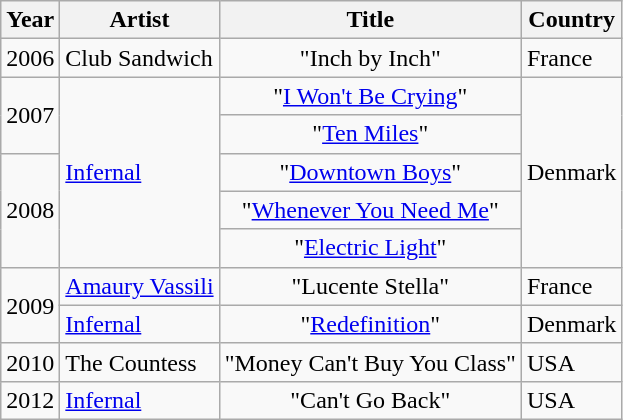<table class="wikitable">
<tr>
<th>Year</th>
<th>Artist</th>
<th>Title</th>
<th>Country</th>
</tr>
<tr>
<td>2006</td>
<td>Club Sandwich</td>
<td style="text-align:center;">"Inch by Inch"</td>
<td>France</td>
</tr>
<tr>
<td rowspan="2">2007</td>
<td rowspan="5"><a href='#'>Infernal</a></td>
<td style="text-align:center;">"<a href='#'>I Won't Be Crying</a>"</td>
<td rowspan="5">Denmark</td>
</tr>
<tr>
<td style="text-align:center;">"<a href='#'>Ten Miles</a>"</td>
</tr>
<tr>
<td rowspan="3">2008</td>
<td style="text-align:center;">"<a href='#'>Downtown Boys</a>"</td>
</tr>
<tr>
<td style="text-align:center;">"<a href='#'>Whenever You Need Me</a>"</td>
</tr>
<tr>
<td style="text-align:center;">"<a href='#'>Electric Light</a>"</td>
</tr>
<tr>
<td rowspan="2">2009</td>
<td><a href='#'>Amaury Vassili</a></td>
<td style="text-align:center;">"Lucente Stella"</td>
<td>France</td>
</tr>
<tr>
<td><a href='#'>Infernal</a></td>
<td style="text-align:center;">"<a href='#'>Redefinition</a>"</td>
<td>Denmark</td>
</tr>
<tr>
<td>2010</td>
<td>The Countess</td>
<td style="text-align:center;">"Money Can't Buy You Class"</td>
<td>USA</td>
</tr>
<tr>
<td>2012</td>
<td><a href='#'>Infernal</a></td>
<td style="text-align:center;">"Can't Go Back"</td>
<td>USA</td>
</tr>
</table>
